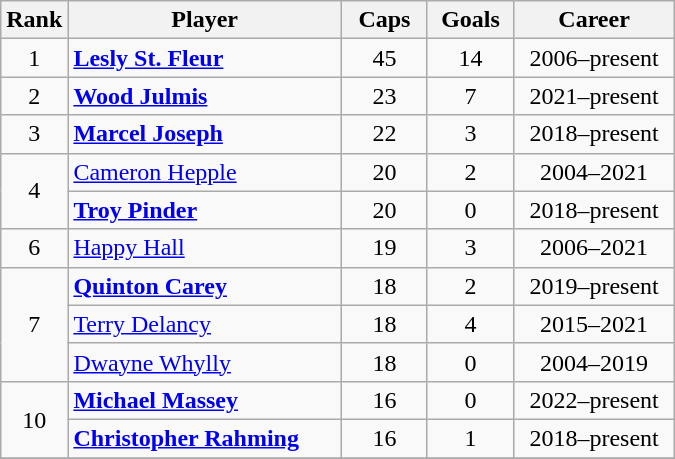<table class="wikitable sortable" style="text-align:center;">
<tr>
<th width=30px>Rank</th>
<th style="width:175px;">Player</th>
<th width=50px>Caps</th>
<th width=50px>Goals</th>
<th style="width:100px;">Career</th>
</tr>
<tr>
<td>1</td>
<td style="text-align: left;"><strong><a href='#'>Lesly St. Fleur</a></strong></td>
<td>45</td>
<td>14</td>
<td>2006–present</td>
</tr>
<tr>
<td>2</td>
<td style="text-align: left;"><strong><a href='#'>Wood Julmis</a></strong></td>
<td>23</td>
<td>7</td>
<td>2021–present</td>
</tr>
<tr>
<td>3</td>
<td style="text-align: left;"><strong><a href='#'>Marcel Joseph</a></strong></td>
<td>22</td>
<td>3</td>
<td>2018–present</td>
</tr>
<tr>
<td rowspan=2>4</td>
<td style="text-align: left;"><a href='#'>Cameron Hepple</a></td>
<td>20</td>
<td>2</td>
<td>2004–2021</td>
</tr>
<tr>
<td style="text-align: left;"><strong><a href='#'>Troy Pinder</a></strong></td>
<td>20</td>
<td>0</td>
<td>2018–present</td>
</tr>
<tr>
<td>6</td>
<td style="text-align: left;"><a href='#'>Happy Hall</a></td>
<td>19</td>
<td>3</td>
<td>2006–2021</td>
</tr>
<tr>
<td rowspan=3>7</td>
<td style="text-align: left;"><strong><a href='#'>Quinton Carey</a></strong></td>
<td>18</td>
<td>2</td>
<td>2019–present</td>
</tr>
<tr>
<td style="text-align: left;"><a href='#'>Terry Delancy</a></td>
<td>18</td>
<td>4</td>
<td>2015–2021</td>
</tr>
<tr>
<td style="text-align: left;"><a href='#'>Dwayne Whylly</a></td>
<td>18</td>
<td>0</td>
<td>2004–2019</td>
</tr>
<tr>
<td rowspan=2>10</td>
<td style="text-align: left;"><strong><a href='#'>Michael Massey</a></strong></td>
<td>16</td>
<td>0</td>
<td>2022–present</td>
</tr>
<tr>
<td style="text-align: left;"><strong><a href='#'>Christopher Rahming</a></strong></td>
<td>16</td>
<td>1</td>
<td>2018–present</td>
</tr>
<tr>
</tr>
</table>
